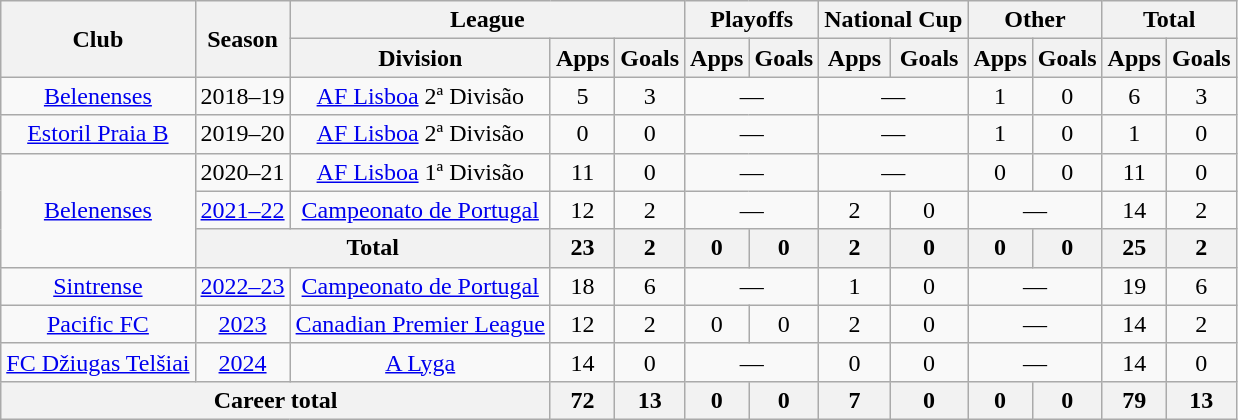<table class=wikitable style="text-align: center;">
<tr>
<th rowspan=2>Club</th>
<th rowspan=2>Season</th>
<th colspan=3>League</th>
<th colspan=2>Playoffs</th>
<th colspan=2>National Cup</th>
<th colspan=2>Other</th>
<th colspan=2>Total</th>
</tr>
<tr>
<th>Division</th>
<th>Apps</th>
<th>Goals</th>
<th>Apps</th>
<th>Goals</th>
<th>Apps</th>
<th>Goals</th>
<th>Apps</th>
<th>Goals</th>
<th>Apps</th>
<th>Goals</th>
</tr>
<tr>
<td><a href='#'>Belenenses</a></td>
<td>2018–19</td>
<td><a href='#'>AF Lisboa</a> 2ª Divisão</td>
<td>5</td>
<td>3</td>
<td colspan="2">—</td>
<td colspan="2">—</td>
<td>1</td>
<td>0</td>
<td>6</td>
<td>3</td>
</tr>
<tr>
<td><a href='#'>Estoril Praia B</a></td>
<td>2019–20</td>
<td><a href='#'>AF Lisboa</a> 2ª Divisão</td>
<td>0</td>
<td>0</td>
<td colspan="2">—</td>
<td colspan="2">—</td>
<td>1</td>
<td>0</td>
<td>1</td>
<td>0</td>
</tr>
<tr>
<td rowspan=3><a href='#'>Belenenses</a></td>
<td>2020–21</td>
<td><a href='#'>AF Lisboa</a> 1ª Divisão</td>
<td>11</td>
<td>0</td>
<td colspan="2">—</td>
<td colspan="2">—</td>
<td>0</td>
<td>0</td>
<td>11</td>
<td>0</td>
</tr>
<tr>
<td><a href='#'>2021–22</a></td>
<td><a href='#'>Campeonato de Portugal</a></td>
<td>12</td>
<td>2</td>
<td colspan="2">—</td>
<td>2</td>
<td>0</td>
<td colspan="2">—</td>
<td>14</td>
<td>2</td>
</tr>
<tr>
<th colspan="2">Total</th>
<th>23</th>
<th>2</th>
<th>0</th>
<th>0</th>
<th>2</th>
<th>0</th>
<th>0</th>
<th>0</th>
<th>25</th>
<th>2</th>
</tr>
<tr>
<td><a href='#'>Sintrense</a></td>
<td><a href='#'>2022–23</a></td>
<td><a href='#'>Campeonato de Portugal</a></td>
<td>18</td>
<td>6</td>
<td colspan="2">—</td>
<td>1</td>
<td>0</td>
<td colspan="2">—</td>
<td>19</td>
<td>6</td>
</tr>
<tr>
<td><a href='#'>Pacific FC</a></td>
<td><a href='#'>2023</a></td>
<td><a href='#'>Canadian Premier League</a></td>
<td>12</td>
<td>2</td>
<td>0</td>
<td>0</td>
<td>2</td>
<td>0</td>
<td colspan="2">—</td>
<td>14</td>
<td>2</td>
</tr>
<tr>
<td><a href='#'>FC Džiugas Telšiai</a></td>
<td><a href='#'>2024</a></td>
<td><a href='#'>A Lyga</a></td>
<td>14</td>
<td>0</td>
<td colspan="2">—</td>
<td>0</td>
<td>0</td>
<td colspan="2">—</td>
<td>14</td>
<td>0</td>
</tr>
<tr>
<th colspan=3>Career total</th>
<th>72</th>
<th>13</th>
<th>0</th>
<th>0</th>
<th>7</th>
<th>0</th>
<th>0</th>
<th>0</th>
<th>79</th>
<th>13</th>
</tr>
</table>
